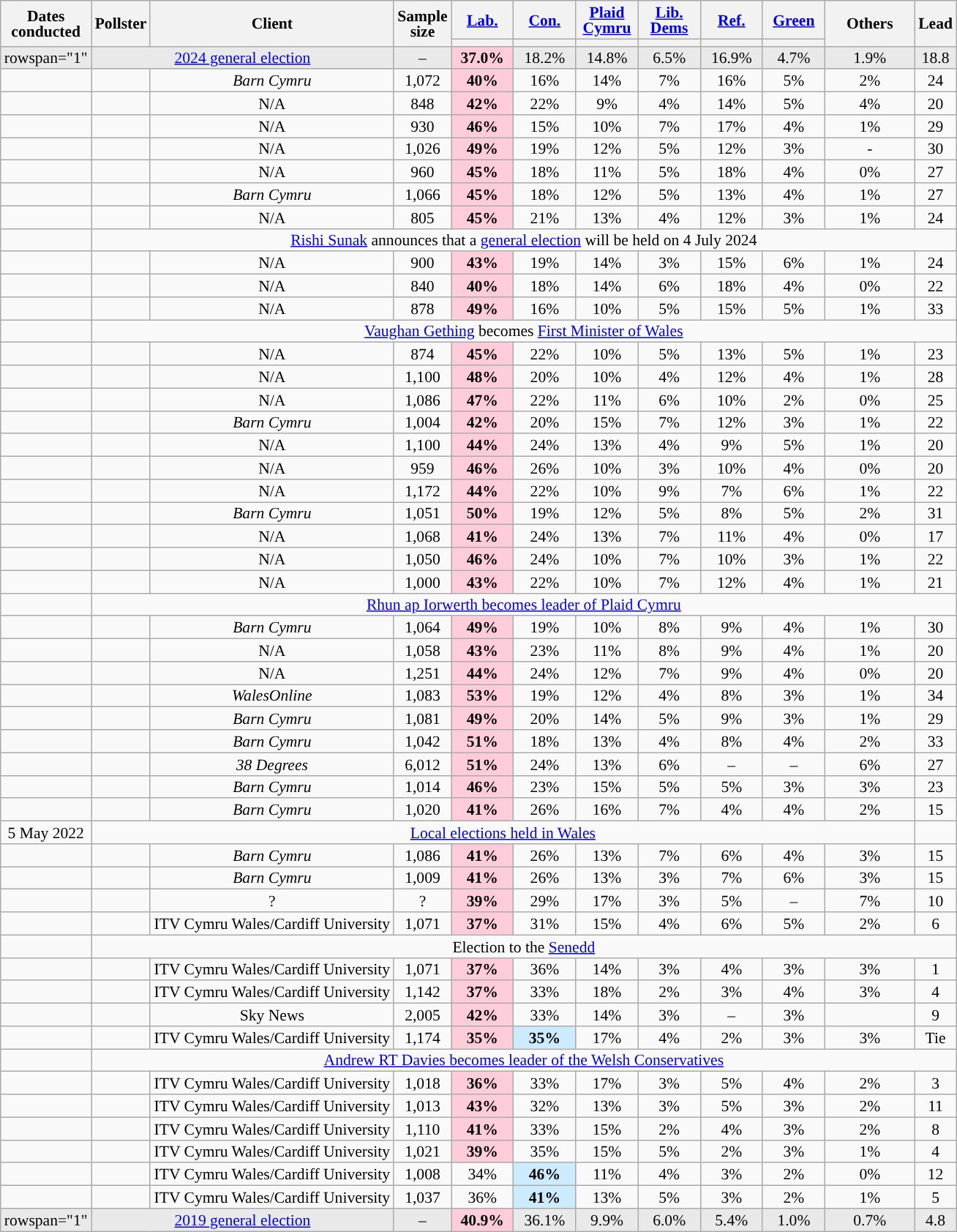<table class="wikitable sortable mw-datatable" style="text-align:center; font-size:90%; line-height:14px;">
<tr>
<th rowspan="2">Dates <br>conducted</th>
<th rowspan="2">Pollster</th>
<th rowspan="2">Client</th>
<th data-sort-type="number" rowspan="2">Sample <br>size</th>
<th class="unsortable" style="width:50px;"><a href='#'>Lab.</a></th>
<th class="unsortable" style="width:50px;"><a href='#'>Con.</a></th>
<th class="unsortable" style="width:50px;"><a href='#'>Plaid Cymru</a></th>
<th class="unsortable" style="width:50px;"><a href='#'>Lib. Dems</a></th>
<th class="unsortable" style="width:50px;"><a href='#'>Ref.</a></th>
<th class="unsortable" style="width:50px;"><a href='#'>Green</a></th>
<th rowspan="2" class="unsortable" style="width:75px;">Others</th>
<th data-sort-type="number" rowspan="2">Lead</th>
</tr>
<tr>
<th data-sort-type="number" style="background:"></th>
<th data-sort-type="number" style="background:"></th>
<th data-sort-type="number" style="background:"></th>
<th data-sort-type="number" style="background:"></th>
<th data-sort-type="number" style="background:"></th>
<th data-sort-type="number" style="background:"></th>
</tr>
<tr style="background:#e9e9e9;">
<td>rowspan="1" </td>
<td colspan="2"><a href='#'>2024 general election</a></td>
<td>–</td>
<td style="background:#ffccd9;"><strong>37.0%</strong></td>
<td>18.2%</td>
<td>14.8%</td>
<td>6.5%</td>
<td>16.9%</td>
<td>4.7%</td>
<td>1.9%</td>
<td style="background:">18.8</td>
</tr>
<tr>
<td></td>
<td></td>
<td><em>Barn Cymru</em></td>
<td>1,072</td>
<td style="background:#ffccd9;"><strong>40%</strong></td>
<td>16%</td>
<td>14%</td>
<td>7%</td>
<td>16%</td>
<td>5%</td>
<td>2%</td>
<td style="background:">24</td>
</tr>
<tr>
<td></td>
<td></td>
<td>N/A</td>
<td>848</td>
<td style="background:#ffccd9;"><strong>42%</strong></td>
<td>22%</td>
<td>9%</td>
<td>4%</td>
<td>14%</td>
<td>5%</td>
<td>4%</td>
<td style="background:">20</td>
</tr>
<tr>
<td></td>
<td></td>
<td>N/A</td>
<td>930</td>
<td style="background:#ffccd9;"><strong>46%</strong></td>
<td>15%</td>
<td>10%</td>
<td>7%</td>
<td>17%</td>
<td>4%</td>
<td>1%</td>
<td style="background:">29</td>
</tr>
<tr>
<td></td>
<td></td>
<td>N/A</td>
<td>1,026</td>
<td style="background:#ffccd9;"><strong>49%</strong></td>
<td>19%</td>
<td>12%</td>
<td>5%</td>
<td>12%</td>
<td>3%</td>
<td>-</td>
<td style="background:">30</td>
</tr>
<tr>
<td></td>
<td></td>
<td>N/A</td>
<td>960</td>
<td style="background:#ffccd9;"><strong>45%</strong></td>
<td>18%</td>
<td>11%</td>
<td>5%</td>
<td>18%</td>
<td>4%</td>
<td>0%</td>
<td style="background:">27</td>
</tr>
<tr>
<td></td>
<td></td>
<td><em>Barn Cymru</em></td>
<td>1,066</td>
<td style="background:#ffccd9;"><strong>45%</strong></td>
<td>18%</td>
<td>12%</td>
<td>5%</td>
<td>13%</td>
<td>4%</td>
<td>1%</td>
<td style="background:">27</td>
</tr>
<tr>
<td></td>
<td></td>
<td>N/A</td>
<td>805</td>
<td style="background:#ffccd9;"><strong>45%</strong></td>
<td>21%</td>
<td>13%</td>
<td>4%</td>
<td>12%</td>
<td>3%</td>
<td>1%</td>
<td style="background:">24</td>
</tr>
<tr>
<td></td>
<td colspan="11"><a href='#'>Rishi Sunak</a> announces that a <a href='#'>general election</a> will be held on 4 July 2024</td>
</tr>
<tr>
<td></td>
<td></td>
<td>N/A</td>
<td>900</td>
<td style="background:#ffccd9;"><strong>43%</strong></td>
<td>19%</td>
<td>14%</td>
<td>3%</td>
<td>15%</td>
<td>6%</td>
<td>1%</td>
<td style="background:">24</td>
</tr>
<tr>
<td></td>
<td></td>
<td>N/A</td>
<td>840</td>
<td style="background:#ffccd9;"><strong>40%</strong></td>
<td>18%</td>
<td>14%</td>
<td>6%</td>
<td>18%</td>
<td>4%</td>
<td>0%</td>
<td style="background:">22</td>
</tr>
<tr>
<td></td>
<td></td>
<td>N/A</td>
<td>878</td>
<td style="background:#ffccd9;"><strong>49%</strong></td>
<td>16%</td>
<td>10%</td>
<td>5%</td>
<td>15%</td>
<td>5%</td>
<td>1%</td>
<td style="background:">33</td>
</tr>
<tr>
<td></td>
<td colspan="11"><a href='#'>Vaughan Gething</a> becomes  <a href='#'>First Minister of Wales</a></td>
</tr>
<tr>
<td></td>
<td></td>
<td>N/A</td>
<td>874</td>
<td style="background:#ffccd9;"><strong>45%</strong></td>
<td>22%</td>
<td>10%</td>
<td>5%</td>
<td>13%</td>
<td>5%</td>
<td>1%</td>
<td style="background:">23</td>
</tr>
<tr>
<td></td>
<td></td>
<td>N/A</td>
<td>1,100</td>
<td style="background:#ffccd9;"><strong>48%</strong></td>
<td>20%</td>
<td>10%</td>
<td>4%</td>
<td>12%</td>
<td>4%</td>
<td>1%</td>
<td style="background:">28</td>
</tr>
<tr>
<td></td>
<td></td>
<td>N/A</td>
<td>1,086</td>
<td style="background:#ffccd9;"><strong>47%</strong></td>
<td>22%</td>
<td>11%</td>
<td>6%</td>
<td>10%</td>
<td>2%</td>
<td>0%</td>
<td style="background:">25</td>
</tr>
<tr>
<td></td>
<td></td>
<td><em>Barn Cymru</em></td>
<td>1,004</td>
<td style="background:#ffccd9;"><strong>42%</strong></td>
<td>20%</td>
<td>15%</td>
<td>7%</td>
<td>12%</td>
<td>3%</td>
<td>1%</td>
<td style="background:">22</td>
</tr>
<tr>
<td></td>
<td></td>
<td>N/A</td>
<td>1,100</td>
<td style="background:#ffccd9;"><strong>44%</strong></td>
<td>24%</td>
<td>13%</td>
<td>4%</td>
<td>9%</td>
<td>5%</td>
<td>1%</td>
<td style="background:">20</td>
</tr>
<tr>
<td></td>
<td></td>
<td>N/A</td>
<td>959</td>
<td style="background:#ffccd9;"><strong>46%</strong></td>
<td>26%</td>
<td>10%</td>
<td>3%</td>
<td>10%</td>
<td>4%</td>
<td>0%</td>
<td style="background:">20</td>
</tr>
<tr>
<td></td>
<td></td>
<td>N/A</td>
<td>1,172</td>
<td style="background:#ffccd9;"><strong>44%</strong></td>
<td>22%</td>
<td>10%</td>
<td>9%</td>
<td>7%</td>
<td>6%</td>
<td>1%</td>
<td style="background:">22</td>
</tr>
<tr>
<td></td>
<td></td>
<td><em>Barn Cymru</em></td>
<td>1,051</td>
<td style="background:#ffccd9;"><strong>50%</strong></td>
<td>19%</td>
<td>12%</td>
<td>5%</td>
<td>8%</td>
<td>5%</td>
<td>2%</td>
<td style="background:">31</td>
</tr>
<tr>
<td></td>
<td></td>
<td>N/A</td>
<td>1,068</td>
<td style="background:#ffccd9;"><strong>41%</strong></td>
<td>24%</td>
<td>13%</td>
<td>7%</td>
<td>11%</td>
<td>4%</td>
<td>0%</td>
<td style="background:">17</td>
</tr>
<tr>
<td></td>
<td></td>
<td>N/A</td>
<td>1,050</td>
<td style="background:#ffccd9;"><strong>46%</strong></td>
<td>24%</td>
<td>10%</td>
<td>7%</td>
<td>10%</td>
<td>3%</td>
<td>1%</td>
<td style="background:">22</td>
</tr>
<tr>
<td></td>
<td></td>
<td>N/A</td>
<td>1,000</td>
<td style="background:#ffccd9;"><strong>43%</strong></td>
<td>22%</td>
<td>10%</td>
<td>7%</td>
<td>12%</td>
<td>4%</td>
<td>1%</td>
<td style="background:">21</td>
</tr>
<tr>
<td></td>
<td colspan="11"><a href='#'>Rhun ap Iorwerth becomes leader of Plaid Cymru</a></td>
</tr>
<tr>
<td></td>
<td></td>
<td><em>Barn Cymru</em></td>
<td>1,064</td>
<td style="background:#ffccd9;"><strong>49%</strong></td>
<td>19%</td>
<td>10%</td>
<td>8%</td>
<td>9%</td>
<td>4%</td>
<td>1%</td>
<td style="background:">30</td>
</tr>
<tr>
<td></td>
<td></td>
<td>N/A</td>
<td>1,058</td>
<td style="background:#ffccd9;"><strong>43%</strong></td>
<td>23%</td>
<td>11%</td>
<td>8%</td>
<td>9%</td>
<td>4%</td>
<td>1%</td>
<td style="background:">20</td>
</tr>
<tr>
<td></td>
<td></td>
<td>N/A</td>
<td>1,251</td>
<td style="background:#ffccd9;"><strong>44%</strong></td>
<td>24%</td>
<td>12%</td>
<td>7%</td>
<td>9%</td>
<td>4%</td>
<td>0%</td>
<td style="background:">20</td>
</tr>
<tr>
<td></td>
<td></td>
<td><em>WalesOnline</em></td>
<td>1,083</td>
<td style="background:#ffccd9;"><strong>53%</strong></td>
<td>19%</td>
<td>12%</td>
<td>4%</td>
<td>8%</td>
<td>3%</td>
<td>1%</td>
<td style="background:">34</td>
</tr>
<tr>
<td></td>
<td></td>
<td><em>Barn Cymru</em></td>
<td>1,081</td>
<td style="background:#ffccd9;"><strong>49%</strong></td>
<td>20%</td>
<td>14%</td>
<td>5%</td>
<td>9%</td>
<td>3%</td>
<td>1%</td>
<td style="background:">29</td>
</tr>
<tr>
<td></td>
<td></td>
<td><em>Barn Cymru</em></td>
<td>1,042</td>
<td style="background:#ffccd9;"><strong>51%</strong></td>
<td>18%</td>
<td>13%</td>
<td>4%</td>
<td>8%</td>
<td>4%</td>
<td>2%</td>
<td style="background:">33</td>
</tr>
<tr>
<td></td>
<td></td>
<td><em>38 Degrees</em></td>
<td>6,012</td>
<td style="background:#ffccd9;"><strong>51%</strong></td>
<td>24%</td>
<td>13%</td>
<td>6%</td>
<td>–</td>
<td>–</td>
<td>6%</td>
<td style="background:">27</td>
</tr>
<tr>
<td></td>
<td></td>
<td><em>Barn Cymru</em></td>
<td>1,014</td>
<td style="background:#ffccd9;"><strong>46%</strong></td>
<td>23%</td>
<td>15%</td>
<td>5%</td>
<td>5%</td>
<td>3%</td>
<td>3%</td>
<td style="background:">23</td>
</tr>
<tr>
<td></td>
<td></td>
<td><em>Barn Cymru</em></td>
<td>1,020</td>
<td style="background:#ffccd9;"><strong>41%</strong></td>
<td>26%</td>
<td>16%</td>
<td>7%</td>
<td>4%</td>
<td>4%</td>
<td>2%</td>
<td style="background:">15</td>
</tr>
<tr>
<td>5 May 2022</td>
<td colspan="10"><a href='#'>Local elections held in Wales</a></td>
</tr>
<tr>
<td></td>
<td></td>
<td><em>Barn Cymru</em></td>
<td>1,086</td>
<td style="background:#ffccd9;"><strong>41%</strong></td>
<td>26%</td>
<td>13%</td>
<td>7%</td>
<td>6%</td>
<td>4%</td>
<td>3%</td>
<td style="background:">15</td>
</tr>
<tr>
<td></td>
<td></td>
<td><em>Barn Cymru</em></td>
<td>1,009</td>
<td style="background:#ffccd9;"><strong>41%</strong></td>
<td>26%</td>
<td>13%</td>
<td>3%</td>
<td>7%</td>
<td>6%</td>
<td>3%</td>
<td style="background:">15</td>
</tr>
<tr>
<td></td>
<td></td>
<td>?</td>
<td>?</td>
<td style="background:#ffccd9;"><strong>39%</strong></td>
<td>29%</td>
<td>17%</td>
<td>3%</td>
<td>5%</td>
<td>–</td>
<td>7%</td>
<td style="background:">10</td>
</tr>
<tr>
<td></td>
<td></td>
<td>ITV Cymru Wales/Cardiff University</td>
<td>1,071</td>
<td style="background:#ffccd9;"><strong>37%</strong></td>
<td>31%</td>
<td>15%</td>
<td>4%</td>
<td>6%</td>
<td>5%</td>
<td>2%</td>
<td style="background:">6</td>
</tr>
<tr>
<td></td>
<td colspan="11">Election to the <a href='#'>Senedd</a></td>
</tr>
<tr>
<td></td>
<td></td>
<td>ITV Cymru Wales/Cardiff University</td>
<td>1,071</td>
<td style="background:#ffccd9;"><strong>37%</strong></td>
<td>36%</td>
<td>14%</td>
<td>3%</td>
<td>4%</td>
<td>3%</td>
<td>3%</td>
<td style="background:">1</td>
</tr>
<tr>
<td></td>
<td></td>
<td>ITV Cymru Wales/Cardiff University</td>
<td>1,142</td>
<td style="background:#ffccd9;"><strong>37%</strong></td>
<td>33%</td>
<td>18%</td>
<td>2%</td>
<td>3%</td>
<td>4%</td>
<td>3%</td>
<td style="background:">4</td>
</tr>
<tr>
<td></td>
<td></td>
<td>Sky News</td>
<td>2,005</td>
<td style="background:#ffccd9;"><strong>42%</strong></td>
<td>33%</td>
<td>14%</td>
<td>3%</td>
<td>–</td>
<td>3%</td>
<td></td>
<td style="background:">9</td>
</tr>
<tr>
<td></td>
<td></td>
<td>ITV Cymru Wales/Cardiff University</td>
<td>1,174</td>
<td style="background:#ffccd9;"><strong>35%</strong></td>
<td style="background:#ccebff;"><strong>35%</strong></td>
<td>17%</td>
<td>4%</td>
<td>2%</td>
<td>3%</td>
<td>3%</td>
<td data-sort-value="0">Tie</td>
</tr>
<tr>
<td></td>
<td colspan="11"><a href='#'>Andrew RT Davies becomes leader of the Welsh Conservatives</a></td>
</tr>
<tr>
<td></td>
<td></td>
<td>ITV Cymru Wales/Cardiff University</td>
<td>1,018</td>
<td style="background:#ffccd9;"><strong>36%</strong></td>
<td>33%</td>
<td>17%</td>
<td>3%</td>
<td>5%</td>
<td>4%</td>
<td>2%</td>
<td style="background:">3</td>
</tr>
<tr>
<td></td>
<td></td>
<td>ITV Cymru Wales/Cardiff University</td>
<td>1,013</td>
<td style="background:#ffccd9;"><strong>43%</strong></td>
<td>32%</td>
<td>13%</td>
<td>3%</td>
<td>5%</td>
<td>3%</td>
<td>2%</td>
<td style="background:">11</td>
</tr>
<tr>
<td></td>
<td></td>
<td>ITV Cymru Wales/Cardiff University</td>
<td>1,110</td>
<td style="background:#ffccd9;"><strong>41%</strong></td>
<td>33%</td>
<td>15%</td>
<td>2%</td>
<td>4%</td>
<td>3%</td>
<td>2%</td>
<td style="background:">8</td>
</tr>
<tr>
<td></td>
<td></td>
<td>ITV Cymru Wales/Cardiff University</td>
<td>1,021</td>
<td style="background:#ffccd9;"><strong>39%</strong></td>
<td>35%</td>
<td>15%</td>
<td>5%</td>
<td>2%</td>
<td>3%</td>
<td>1%</td>
<td style="background:">4</td>
</tr>
<tr>
<td></td>
<td></td>
<td>ITV Cymru Wales/Cardiff University</td>
<td>1,008</td>
<td>34%</td>
<td style="background:#CCEBFF;"><strong>46%</strong></td>
<td>11%</td>
<td>4%</td>
<td>3%</td>
<td>2%</td>
<td>0%</td>
<td style="background:">12</td>
</tr>
<tr>
<td></td>
<td></td>
<td>ITV Cymru Wales/Cardiff University</td>
<td>1,037</td>
<td>36%</td>
<td style="background:#CCEBFF;"><strong>41%</strong></td>
<td>13%</td>
<td>5%</td>
<td>3%</td>
<td>2%</td>
<td>1%</td>
<td style="background:">5</td>
</tr>
<tr style="background:#e9e9e9;">
<td>rowspan="1" </td>
<td colspan="2"><a href='#'>2019 general election</a></td>
<td>–</td>
<td style="background:#ffccd9;"><strong>40.9%</strong></td>
<td>36.1%</td>
<td>9.9%</td>
<td>6.0%</td>
<td>5.4%</td>
<td>1.0%</td>
<td>0.7%</td>
<td style="background:">4.8</td>
</tr>
</table>
